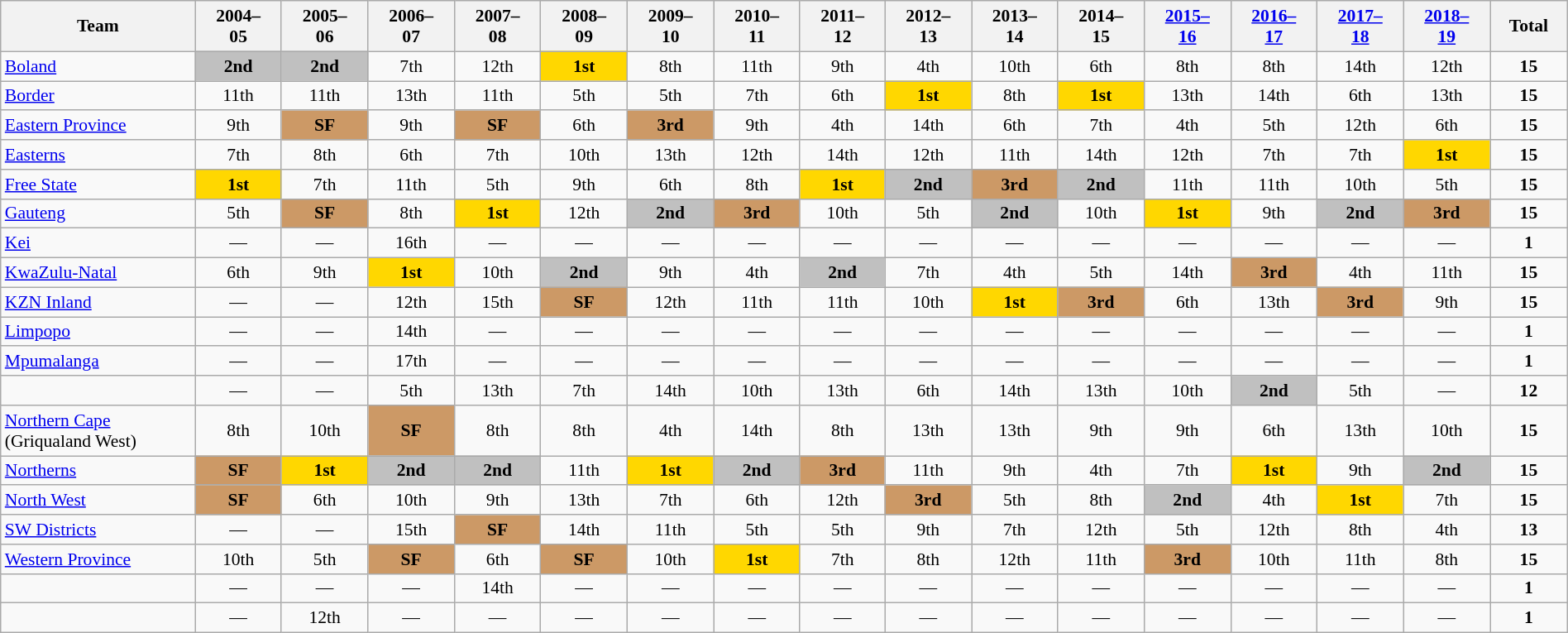<table class="wikitable" style="width:100%; text-align:center; font-size:90%">
<tr>
<th width=150>Team</th>
<th>2004–<br>05</th>
<th>2005–<br>06</th>
<th>2006–<br>07</th>
<th>2007–<br>08</th>
<th>2008–<br>09</th>
<th>2009–<br>10</th>
<th>2010–<br>11</th>
<th>2011–<br>12</th>
<th>2012–<br>13</th>
<th>2013–<br>14</th>
<th>2014–<br>15</th>
<th><a href='#'>2015–<br>16</a></th>
<th><a href='#'>2016–<br>17</a></th>
<th><a href='#'>2017–<br>18</a></th>
<th><a href='#'>2018–<br>19</a></th>
<th>Total</th>
</tr>
<tr>
<td align=left><a href='#'>Boland</a></td>
<td bgcolor=Silver><strong>2nd</strong></td>
<td bgcolor=Silver><strong>2nd</strong></td>
<td>7th</td>
<td>12th</td>
<td bgcolor=Gold><strong>1st</strong></td>
<td>8th</td>
<td>11th</td>
<td>9th</td>
<td>4th</td>
<td>10th</td>
<td>6th</td>
<td>8th</td>
<td>8th</td>
<td>14th</td>
<td>12th</td>
<td><strong>15</strong></td>
</tr>
<tr>
<td align=left><a href='#'>Border</a></td>
<td>11th</td>
<td>11th</td>
<td>13th</td>
<td>11th</td>
<td>5th</td>
<td>5th</td>
<td>7th</td>
<td>6th</td>
<td bgcolor=Gold><strong>1st</strong></td>
<td>8th</td>
<td bgcolor=Gold><strong>1st</strong></td>
<td>13th</td>
<td>14th</td>
<td>6th</td>
<td>13th</td>
<td><strong>15</strong></td>
</tr>
<tr>
<td align=left><a href='#'>Eastern Province</a></td>
<td>9th</td>
<td bgcolor=#cc9966><strong>SF</strong></td>
<td>9th</td>
<td bgcolor=#cc9966><strong>SF</strong></td>
<td>6th</td>
<td bgcolor=#cc9966><strong>3rd</strong></td>
<td>9th</td>
<td>4th</td>
<td>14th</td>
<td>6th</td>
<td>7th</td>
<td>4th</td>
<td>5th</td>
<td>12th</td>
<td>6th</td>
<td><strong>15</strong></td>
</tr>
<tr>
<td align=left><a href='#'>Easterns</a></td>
<td>7th</td>
<td>8th</td>
<td>6th</td>
<td>7th</td>
<td>10th</td>
<td>13th</td>
<td>12th</td>
<td>14th</td>
<td>12th</td>
<td>11th</td>
<td>14th</td>
<td>12th</td>
<td>7th</td>
<td>7th</td>
<td bgcolor=Gold><strong>1st</strong></td>
<td><strong>15</strong></td>
</tr>
<tr>
<td align=left><a href='#'>Free State</a></td>
<td bgcolor=Gold><strong>1st</strong></td>
<td>7th</td>
<td>11th</td>
<td>5th</td>
<td>9th</td>
<td>6th</td>
<td>8th</td>
<td bgcolor=Gold><strong>1st</strong></td>
<td bgcolor=Silver><strong>2nd</strong></td>
<td bgcolor=#cc9966><strong>3rd</strong></td>
<td bgcolor=Silver><strong>2nd</strong></td>
<td>11th</td>
<td>11th</td>
<td>10th</td>
<td>5th</td>
<td><strong>15</strong></td>
</tr>
<tr>
<td align=left><a href='#'>Gauteng</a></td>
<td>5th</td>
<td bgcolor=#cc9966><strong>SF</strong></td>
<td>8th</td>
<td bgcolor=Gold><strong>1st</strong></td>
<td>12th</td>
<td bgcolor=Silver><strong>2nd</strong></td>
<td bgcolor=#cc9966><strong>3rd</strong></td>
<td>10th</td>
<td>5th</td>
<td bgcolor=Silver><strong>2nd</strong></td>
<td>10th</td>
<td bgcolor=Gold><strong>1st</strong></td>
<td>9th</td>
<td bgcolor=Silver><strong>2nd</strong></td>
<td bgcolor=#cc9966><strong>3rd</strong></td>
<td><strong>15</strong></td>
</tr>
<tr>
<td align=left><a href='#'>Kei</a></td>
<td>—</td>
<td>—</td>
<td>16th</td>
<td>—</td>
<td>—</td>
<td>—</td>
<td>—</td>
<td>—</td>
<td>—</td>
<td>—</td>
<td>—</td>
<td>—</td>
<td>—</td>
<td>—</td>
<td>—</td>
<td><strong>1</strong></td>
</tr>
<tr>
<td align=left><a href='#'>KwaZulu-Natal</a></td>
<td>6th</td>
<td>9th</td>
<td bgcolor=Gold><strong>1st</strong></td>
<td>10th</td>
<td bgcolor=Silver><strong>2nd</strong></td>
<td>9th</td>
<td>4th</td>
<td bgcolor=Silver><strong>2nd</strong></td>
<td>7th</td>
<td>4th</td>
<td>5th</td>
<td>14th</td>
<td bgcolor=#cc9966><strong>3rd</strong></td>
<td>4th</td>
<td>11th</td>
<td><strong>15</strong></td>
</tr>
<tr>
<td align=left><a href='#'>KZN Inland</a></td>
<td>—</td>
<td>—</td>
<td>12th</td>
<td>15th</td>
<td bgcolor=#cc9966><strong>SF</strong></td>
<td>12th</td>
<td>11th</td>
<td>11th</td>
<td>10th</td>
<td bgcolor=Gold><strong>1st</strong></td>
<td bgcolor=#cc9966><strong>3rd</strong></td>
<td>6th</td>
<td>13th</td>
<td bgcolor=#cc9966><strong>3rd</strong></td>
<td>9th</td>
<td><strong>15</strong></td>
</tr>
<tr>
<td align=left><a href='#'>Limpopo</a></td>
<td>—</td>
<td>—</td>
<td>14th</td>
<td>—</td>
<td>—</td>
<td>—</td>
<td>—</td>
<td>—</td>
<td>—</td>
<td>—</td>
<td>—</td>
<td>—</td>
<td>—</td>
<td>—</td>
<td>—</td>
<td><strong>1</strong></td>
</tr>
<tr>
<td align=left><a href='#'>Mpumalanga</a></td>
<td>—</td>
<td>—</td>
<td>17th</td>
<td>—</td>
<td>—</td>
<td>—</td>
<td>—</td>
<td>—</td>
<td>—</td>
<td>—</td>
<td>—</td>
<td>—</td>
<td>—</td>
<td>—</td>
<td>—</td>
<td><strong>1</strong></td>
</tr>
<tr>
<td align=left></td>
<td>—</td>
<td>—</td>
<td>5th</td>
<td>13th</td>
<td>7th</td>
<td>14th</td>
<td>10th</td>
<td>13th</td>
<td>6th</td>
<td>14th</td>
<td>13th</td>
<td>10th</td>
<td bgcolor=Silver><strong>2nd</strong></td>
<td>5th</td>
<td>—</td>
<td><strong>12</strong></td>
</tr>
<tr>
<td align=left><a href='#'>Northern Cape</a><br>(Griqualand West)</td>
<td>8th</td>
<td>10th</td>
<td bgcolor=#cc9966><strong>SF</strong></td>
<td>8th</td>
<td>8th</td>
<td>4th</td>
<td>14th</td>
<td>8th</td>
<td>13th</td>
<td>13th</td>
<td>9th</td>
<td>9th</td>
<td>6th</td>
<td>13th</td>
<td>10th</td>
<td><strong>15</strong></td>
</tr>
<tr>
<td align=left><a href='#'>Northerns</a></td>
<td bgcolor=#cc9966><strong>SF</strong></td>
<td bgcolor=Gold><strong>1st</strong></td>
<td bgcolor=Silver><strong>2nd</strong></td>
<td bgcolor=Silver><strong>2nd</strong></td>
<td>11th</td>
<td bgcolor=Gold><strong>1st</strong></td>
<td bgcolor=Silver><strong>2nd</strong></td>
<td bgcolor=#cc9966><strong>3rd</strong></td>
<td>11th</td>
<td>9th</td>
<td>4th</td>
<td>7th</td>
<td bgcolor=Gold><strong>1st</strong></td>
<td>9th</td>
<td bgcolor=Silver><strong>2nd</strong></td>
<td><strong>15</strong></td>
</tr>
<tr>
<td align=left><a href='#'>North West</a></td>
<td bgcolor=#cc9966><strong>SF</strong></td>
<td>6th</td>
<td>10th</td>
<td>9th</td>
<td>13th</td>
<td>7th</td>
<td>6th</td>
<td>12th</td>
<td bgcolor=#cc9966><strong>3rd</strong></td>
<td>5th</td>
<td>8th</td>
<td bgcolor=Silver><strong>2nd</strong></td>
<td>4th</td>
<td bgcolor=Gold><strong>1st</strong></td>
<td>7th</td>
<td><strong>15</strong></td>
</tr>
<tr>
<td align=left><a href='#'>SW Districts</a></td>
<td>—</td>
<td>—</td>
<td>15th</td>
<td bgcolor=#cc9966><strong>SF</strong></td>
<td>14th</td>
<td>11th</td>
<td>5th</td>
<td>5th</td>
<td>9th</td>
<td>7th</td>
<td>12th</td>
<td>5th</td>
<td>12th</td>
<td>8th</td>
<td>4th</td>
<td><strong>13</strong></td>
</tr>
<tr>
<td align=left><a href='#'>Western Province</a></td>
<td>10th</td>
<td>5th</td>
<td bgcolor=#cc9966><strong>SF</strong></td>
<td>6th</td>
<td bgcolor=#cc9966><strong>SF</strong></td>
<td>10th</td>
<td bgcolor=Gold><strong>1st</strong></td>
<td>7th</td>
<td>8th</td>
<td>12th</td>
<td>11th</td>
<td bgcolor=#cc9966><strong>3rd</strong></td>
<td>10th</td>
<td>11th</td>
<td>8th</td>
<td><strong>15</strong></td>
</tr>
<tr>
<td align=left></td>
<td>—</td>
<td>—</td>
<td>—</td>
<td>14th</td>
<td>—</td>
<td>—</td>
<td>—</td>
<td>—</td>
<td>—</td>
<td>—</td>
<td>—</td>
<td>—</td>
<td>—</td>
<td>—</td>
<td>—</td>
<td><strong>1</strong></td>
</tr>
<tr>
<td align=left></td>
<td>—</td>
<td>12th</td>
<td>—</td>
<td>—</td>
<td>—</td>
<td>—</td>
<td>—</td>
<td>—</td>
<td>—</td>
<td>—</td>
<td>—</td>
<td>—</td>
<td>—</td>
<td>—</td>
<td>—</td>
<td><strong>1</strong></td>
</tr>
</table>
